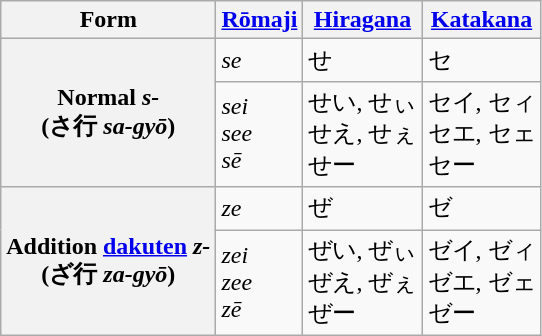<table class="wikitable">
<tr>
<th>Form</th>
<th><a href='#'>Rōmaji</a></th>
<th><a href='#'>Hiragana</a></th>
<th><a href='#'>Katakana</a></th>
</tr>
<tr>
<th rowspan="2">Normal <em>s-</em><br>(さ行 <em>sa-gyō</em>)</th>
<td><em>se</em></td>
<td>せ</td>
<td>セ</td>
</tr>
<tr>
<td><em>sei</em><br><em>see</em><br><em>sē</em></td>
<td>せい, せぃ<br>せえ, せぇ<br>せー</td>
<td>セイ, セィ<br>セエ, セェ<br>セー</td>
</tr>
<tr>
<th rowspan="2">Addition <a href='#'>dakuten</a> <em>z-</em><br>(ざ行 <em>za-gyō</em>)</th>
<td><em>ze</em></td>
<td>ぜ</td>
<td>ゼ</td>
</tr>
<tr>
<td><em>zei</em><br><em>zee</em><br><em>zē</em></td>
<td>ぜい, ぜぃ<br>ぜえ, ぜぇ<br>ぜー</td>
<td>ゼイ, ゼィ<br>ゼエ, ゼェ<br>ゼー</td>
</tr>
</table>
